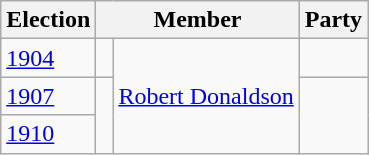<table class="wikitable">
<tr>
<th>Election</th>
<th colspan="2">Member</th>
<th>Party</th>
</tr>
<tr>
<td><a href='#'>1904</a></td>
<td> </td>
<td rowspan="3"><a href='#'>Robert Donaldson</a></td>
<td></td>
</tr>
<tr>
<td><a href='#'>1907</a></td>
<td rowspan="2" > </td>
<td rowspan="2"></td>
</tr>
<tr>
<td><a href='#'>1910</a></td>
</tr>
</table>
